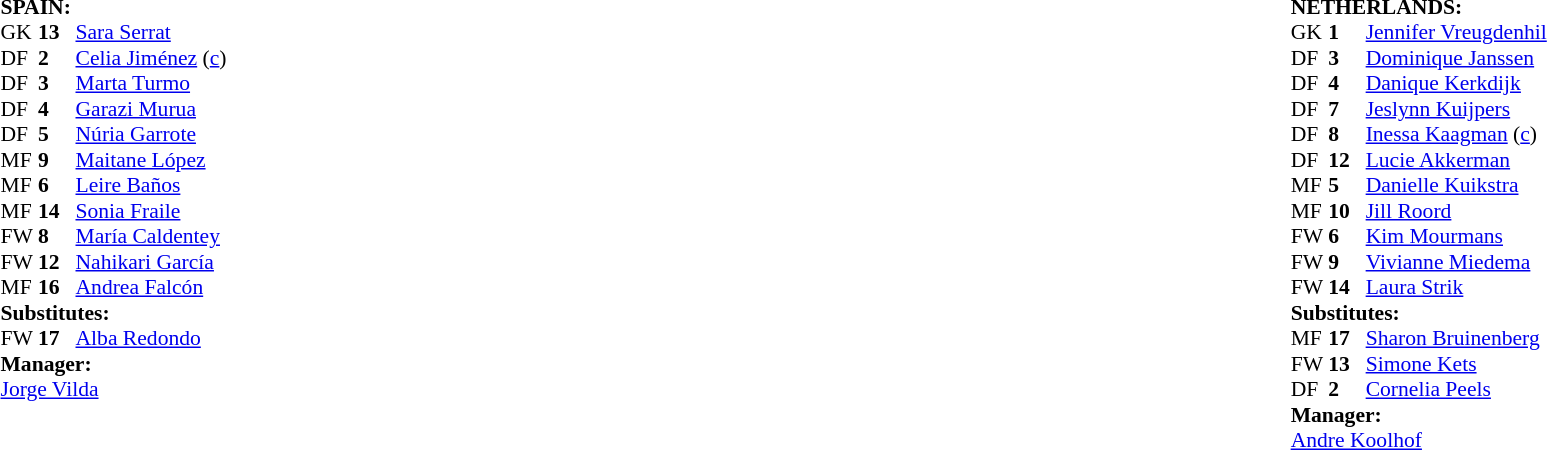<table style="width:100%;">
<tr>
<td style="vertical-align:top; width:50%;"><br><table style="font-size: 90%" cellspacing="0" cellpadding="0">
<tr>
<td colspan="4"><br><strong>SPAIN:</strong></td>
</tr>
<tr>
<th width="25"></th>
<th width="25"></th>
</tr>
<tr>
<td>GK</td>
<td><strong>13</strong></td>
<td><a href='#'>Sara Serrat</a></td>
</tr>
<tr>
<td>DF</td>
<td><strong>2</strong></td>
<td><a href='#'>Celia Jiménez</a> (<a href='#'>c</a>)</td>
</tr>
<tr>
<td>DF</td>
<td><strong>3</strong></td>
<td><a href='#'>Marta Turmo</a></td>
</tr>
<tr>
<td>DF</td>
<td><strong>4</strong></td>
<td><a href='#'>Garazi Murua</a></td>
</tr>
<tr>
<td>DF</td>
<td><strong>5</strong></td>
<td><a href='#'>Núria Garrote</a></td>
</tr>
<tr>
<td>MF</td>
<td><strong>9</strong></td>
<td><a href='#'>Maitane López</a></td>
</tr>
<tr>
<td>MF</td>
<td><strong>6</strong></td>
<td><a href='#'>Leire Baños</a></td>
<td></td>
<td></td>
</tr>
<tr>
<td>MF</td>
<td><strong>14</strong></td>
<td><a href='#'>Sonia Fraile</a></td>
</tr>
<tr>
<td>FW</td>
<td><strong>8</strong></td>
<td><a href='#'>María Caldentey</a></td>
</tr>
<tr>
<td>FW</td>
<td><strong>12</strong></td>
<td><a href='#'>Nahikari García</a></td>
</tr>
<tr>
<td>MF</td>
<td><strong>16</strong></td>
<td><a href='#'>Andrea Falcón</a></td>
</tr>
<tr>
<td colspan=3><strong>Substitutes:</strong></td>
</tr>
<tr>
<td>FW</td>
<td><strong>17</strong></td>
<td><a href='#'>Alba Redondo</a></td>
<td></td>
<td></td>
</tr>
<tr>
<td colspan=3><strong>Manager:</strong></td>
</tr>
<tr>
<td colspan="4"><a href='#'>Jorge Vilda</a></td>
</tr>
</table>
</td>
<td></td>
<td style="vertical-align:top; width:50%;"><br><table cellspacing="0" cellpadding="0" style="font-size:90%; margin:auto;">
<tr>
<td colspan="4"><br><strong>NETHERLANDS:</strong></td>
</tr>
<tr>
<th width="25"></th>
<th width="25"></th>
</tr>
<tr>
<td>GK</td>
<td><strong>1</strong></td>
<td><a href='#'>Jennifer Vreugdenhil</a></td>
</tr>
<tr>
<td>DF</td>
<td><strong>3</strong></td>
<td><a href='#'>Dominique Janssen</a></td>
</tr>
<tr>
<td>DF</td>
<td><strong>4</strong></td>
<td><a href='#'>Danique Kerkdijk</a></td>
</tr>
<tr>
<td>DF</td>
<td><strong>7</strong></td>
<td><a href='#'>Jeslynn Kuijpers</a></td>
</tr>
<tr>
<td>DF</td>
<td><strong>8</strong></td>
<td><a href='#'>Inessa Kaagman</a> (<a href='#'>c</a>)</td>
</tr>
<tr>
<td>DF</td>
<td><strong>12</strong></td>
<td><a href='#'>Lucie Akkerman</a></td>
</tr>
<tr>
<td>MF</td>
<td><strong>5</strong></td>
<td><a href='#'>Danielle Kuikstra</a></td>
<td></td>
<td></td>
</tr>
<tr>
<td>MF</td>
<td><strong>10</strong></td>
<td><a href='#'>Jill Roord</a></td>
<td></td>
<td></td>
</tr>
<tr>
<td>FW</td>
<td><strong>6</strong></td>
<td><a href='#'>Kim Mourmans</a></td>
</tr>
<tr>
<td>FW</td>
<td><strong>9</strong></td>
<td><a href='#'>Vivianne Miedema</a></td>
</tr>
<tr>
<td>FW</td>
<td><strong>14</strong></td>
<td><a href='#'>Laura Strik</a></td>
<td></td>
<td></td>
</tr>
<tr>
<td colspan=3><strong>Substitutes:</strong></td>
</tr>
<tr>
<td>MF</td>
<td><strong>17</strong></td>
<td><a href='#'>Sharon Bruinenberg</a></td>
<td></td>
<td></td>
</tr>
<tr>
<td>FW</td>
<td><strong>13</strong></td>
<td><a href='#'>Simone Kets</a></td>
<td></td>
<td></td>
</tr>
<tr>
<td>DF</td>
<td><strong>2</strong></td>
<td><a href='#'>Cornelia Peels</a></td>
<td></td>
<td></td>
</tr>
<tr>
<td colspan=3><strong>Manager:</strong></td>
</tr>
<tr>
<td colspan="4"><a href='#'>Andre Koolhof</a></td>
</tr>
</table>
</td>
</tr>
</table>
